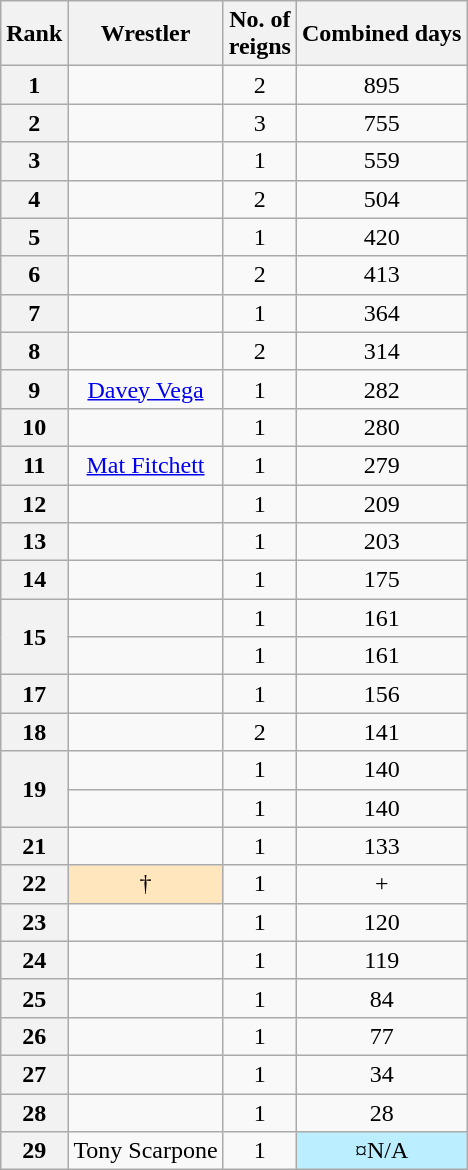<table class="wikitable sortable" style="text-align: center">
<tr>
<th>Rank</th>
<th>Wrestler</th>
<th>No. of<br>reigns</th>
<th>Combined days</th>
</tr>
<tr>
<th>1</th>
<td></td>
<td>2</td>
<td>895</td>
</tr>
<tr>
<th>2</th>
<td></td>
<td>3</td>
<td>755</td>
</tr>
<tr>
<th>3</th>
<td></td>
<td>1</td>
<td>559</td>
</tr>
<tr>
<th>4</th>
<td></td>
<td>2</td>
<td>504</td>
</tr>
<tr>
<th>5</th>
<td></td>
<td>1</td>
<td>420</td>
</tr>
<tr>
<th>6</th>
<td></td>
<td>2</td>
<td>413</td>
</tr>
<tr>
<th>7</th>
<td></td>
<td>1</td>
<td>364</td>
</tr>
<tr>
<th>8</th>
<td></td>
<td>2</td>
<td>314</td>
</tr>
<tr>
<th>9</th>
<td><a href='#'>Davey Vega</a></td>
<td>1</td>
<td>282</td>
</tr>
<tr>
<th>10</th>
<td></td>
<td>1</td>
<td>280</td>
</tr>
<tr>
<th>11</th>
<td><a href='#'>Mat Fitchett</a></td>
<td>1</td>
<td>279</td>
</tr>
<tr>
<th>12</th>
<td></td>
<td>1</td>
<td>209</td>
</tr>
<tr>
<th>13</th>
<td></td>
<td>1</td>
<td>203</td>
</tr>
<tr>
<th>14</th>
<td></td>
<td>1</td>
<td>175</td>
</tr>
<tr>
<th rowspan="2">15</th>
<td></td>
<td>1</td>
<td>161</td>
</tr>
<tr>
<td></td>
<td>1</td>
<td>161</td>
</tr>
<tr>
<th>17</th>
<td></td>
<td>1</td>
<td>156</td>
</tr>
<tr>
<th>18</th>
<td></td>
<td>2</td>
<td>141</td>
</tr>
<tr>
<th rowspan=2>19</th>
<td></td>
<td>1</td>
<td>140</td>
</tr>
<tr>
<td></td>
<td>1</td>
<td>140</td>
</tr>
<tr>
<th>21</th>
<td></td>
<td>1</td>
<td>133</td>
</tr>
<tr>
<th>22</th>
<td style="background-color:#FFE6BD"> †</td>
<td>1</td>
<td>+</td>
</tr>
<tr>
<th>23</th>
<td></td>
<td>1</td>
<td>120</td>
</tr>
<tr>
<th>24</th>
<td></td>
<td>1</td>
<td>119</td>
</tr>
<tr>
<th>25</th>
<td></td>
<td>1</td>
<td>84</td>
</tr>
<tr>
<th>26</th>
<td></td>
<td>1</td>
<td>77</td>
</tr>
<tr>
<th>27</th>
<td></td>
<td>1</td>
<td>34</td>
</tr>
<tr>
<th>28</th>
<td></td>
<td>1</td>
<td>28</td>
</tr>
<tr>
<th>29</th>
<td>Tony Scarpone</td>
<td>1</td>
<td style="background-color:#bbeeff">¤N/A</td>
</tr>
</table>
